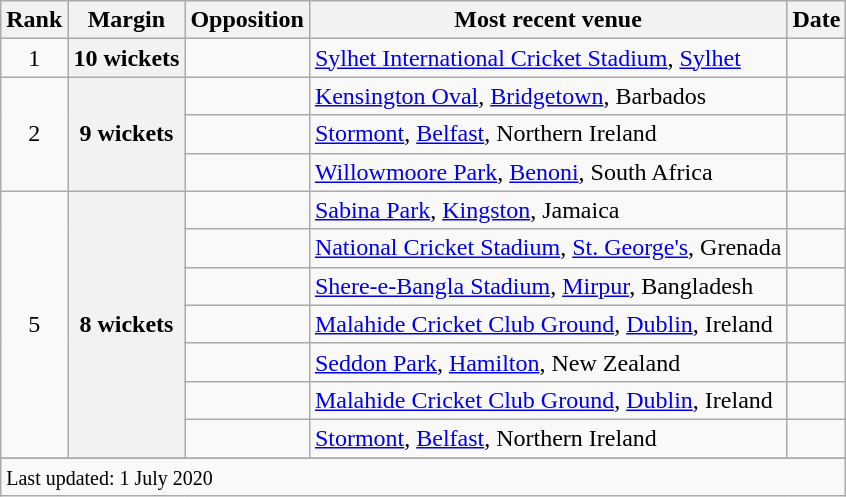<table class="wikitable plainrowheaders sortable">
<tr>
<th scope=col>Rank</th>
<th scope=col>Margin</th>
<th scope=col>Opposition</th>
<th scope=col>Most recent venue</th>
<th scope=col>Date</th>
</tr>
<tr>
<td align=center rowspan=1>1</td>
<th scope=row style=text-align:center; rowspan=1>10 wickets</th>
<td></td>
<td><a href='#'>Sylhet International Cricket Stadium</a>, <a href='#'>Sylhet</a></td>
<td> </td>
</tr>
<tr>
<td align=center rowspan=3>2</td>
<th scope=row style=text-align:center; rowspan=3>9 wickets</th>
<td></td>
<td><a href='#'>Kensington Oval</a>, <a href='#'>Bridgetown</a>, Barbados</td>
<td> </td>
</tr>
<tr>
<td></td>
<td><a href='#'>Stormont</a>, <a href='#'>Belfast</a>, Northern Ireland</td>
<td></td>
</tr>
<tr>
<td></td>
<td><a href='#'>Willowmoore Park</a>, <a href='#'>Benoni</a>, South Africa</td>
<td></td>
</tr>
<tr>
<td align=center rowspan=7>5</td>
<th scope=row style=text-align:center rowspan=7>8 wickets</th>
<td></td>
<td><a href='#'>Sabina Park</a>, <a href='#'>Kingston</a>, Jamaica</td>
<td> </td>
</tr>
<tr>
<td></td>
<td><a href='#'>National Cricket Stadium</a>, <a href='#'>St. George's</a>, Grenada</td>
<td> </td>
</tr>
<tr>
<td></td>
<td><a href='#'>Shere-e-Bangla Stadium</a>, <a href='#'>Mirpur</a>, Bangladesh</td>
<td></td>
</tr>
<tr>
<td></td>
<td><a href='#'>Malahide Cricket Club Ground</a>, <a href='#'>Dublin</a>, Ireland</td>
<td></td>
</tr>
<tr>
<td></td>
<td><a href='#'>Seddon Park</a>, <a href='#'>Hamilton</a>, New Zealand</td>
<td> </td>
</tr>
<tr>
<td></td>
<td><a href='#'>Malahide Cricket Club Ground</a>, <a href='#'>Dublin</a>, Ireland</td>
<td></td>
</tr>
<tr>
<td></td>
<td><a href='#'>Stormont</a>, <a href='#'>Belfast</a>, Northern Ireland</td>
<td></td>
</tr>
<tr>
</tr>
<tr class=sortbottom>
<td colspan=5><small>Last updated: 1 July 2020</small></td>
</tr>
</table>
